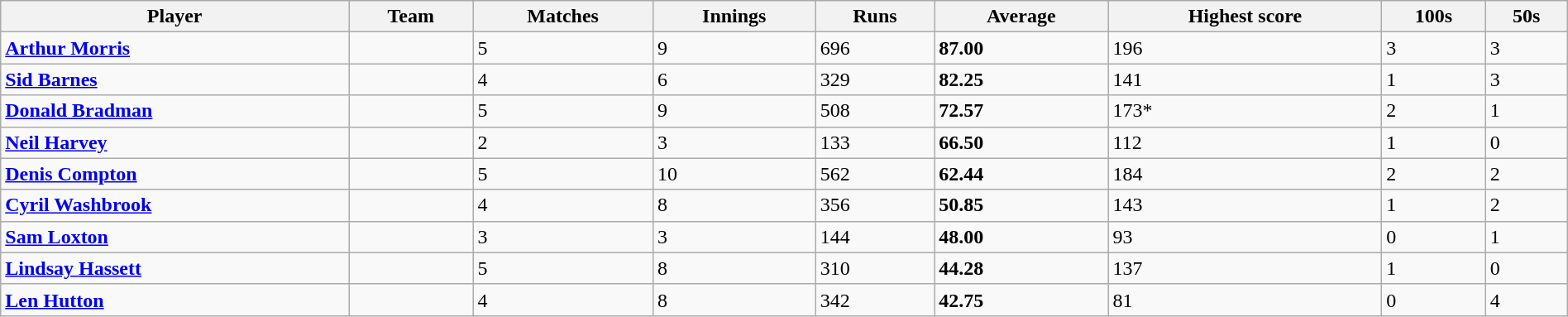<table class="wikitable" style="width:100%;">
<tr>
<th>Player</th>
<th>Team</th>
<th>Matches</th>
<th>Innings</th>
<th>Runs</th>
<th>Average</th>
<th>Highest score</th>
<th>100s</th>
<th>50s</th>
</tr>
<tr>
<td><strong><a href='#'>Arthur Morris</a></strong></td>
<td></td>
<td>5</td>
<td>9</td>
<td>696</td>
<td><strong>87.00</strong></td>
<td>196</td>
<td>3</td>
<td>3</td>
</tr>
<tr>
<td><strong><a href='#'>Sid Barnes</a></strong></td>
<td></td>
<td>4</td>
<td>6</td>
<td>329</td>
<td><strong>82.25</strong></td>
<td>141</td>
<td>1</td>
<td>3</td>
</tr>
<tr>
<td><strong><a href='#'>Donald Bradman</a></strong></td>
<td></td>
<td>5</td>
<td>9</td>
<td>508</td>
<td><strong>72.57</strong></td>
<td>173*</td>
<td>2</td>
<td>1</td>
</tr>
<tr>
<td><strong><a href='#'>Neil Harvey</a></strong></td>
<td></td>
<td>2</td>
<td>3</td>
<td>133</td>
<td><strong>66.50</strong></td>
<td>112</td>
<td>1</td>
<td>0</td>
</tr>
<tr>
<td><strong><a href='#'>Denis Compton</a></strong></td>
<td></td>
<td>5</td>
<td>10</td>
<td>562</td>
<td><strong>62.44</strong></td>
<td>184</td>
<td>2</td>
<td>2</td>
</tr>
<tr>
<td><strong><a href='#'>Cyril Washbrook</a></strong></td>
<td></td>
<td>4</td>
<td>8</td>
<td>356</td>
<td><strong>50.85</strong></td>
<td>143</td>
<td>1</td>
<td>2</td>
</tr>
<tr>
<td><strong><a href='#'>Sam Loxton</a></strong></td>
<td></td>
<td>3</td>
<td>3</td>
<td>144</td>
<td><strong>48.00</strong></td>
<td>93</td>
<td>0</td>
<td>1</td>
</tr>
<tr>
<td><strong><a href='#'>Lindsay Hassett</a></strong></td>
<td></td>
<td>5</td>
<td>8</td>
<td>310</td>
<td><strong>44.28</strong></td>
<td>137</td>
<td>1</td>
<td>0</td>
</tr>
<tr>
<td><strong><a href='#'>Len Hutton</a></strong></td>
<td></td>
<td>4</td>
<td>8</td>
<td>342</td>
<td><strong>42.75</strong></td>
<td>81</td>
<td>0</td>
<td>4</td>
</tr>
</table>
